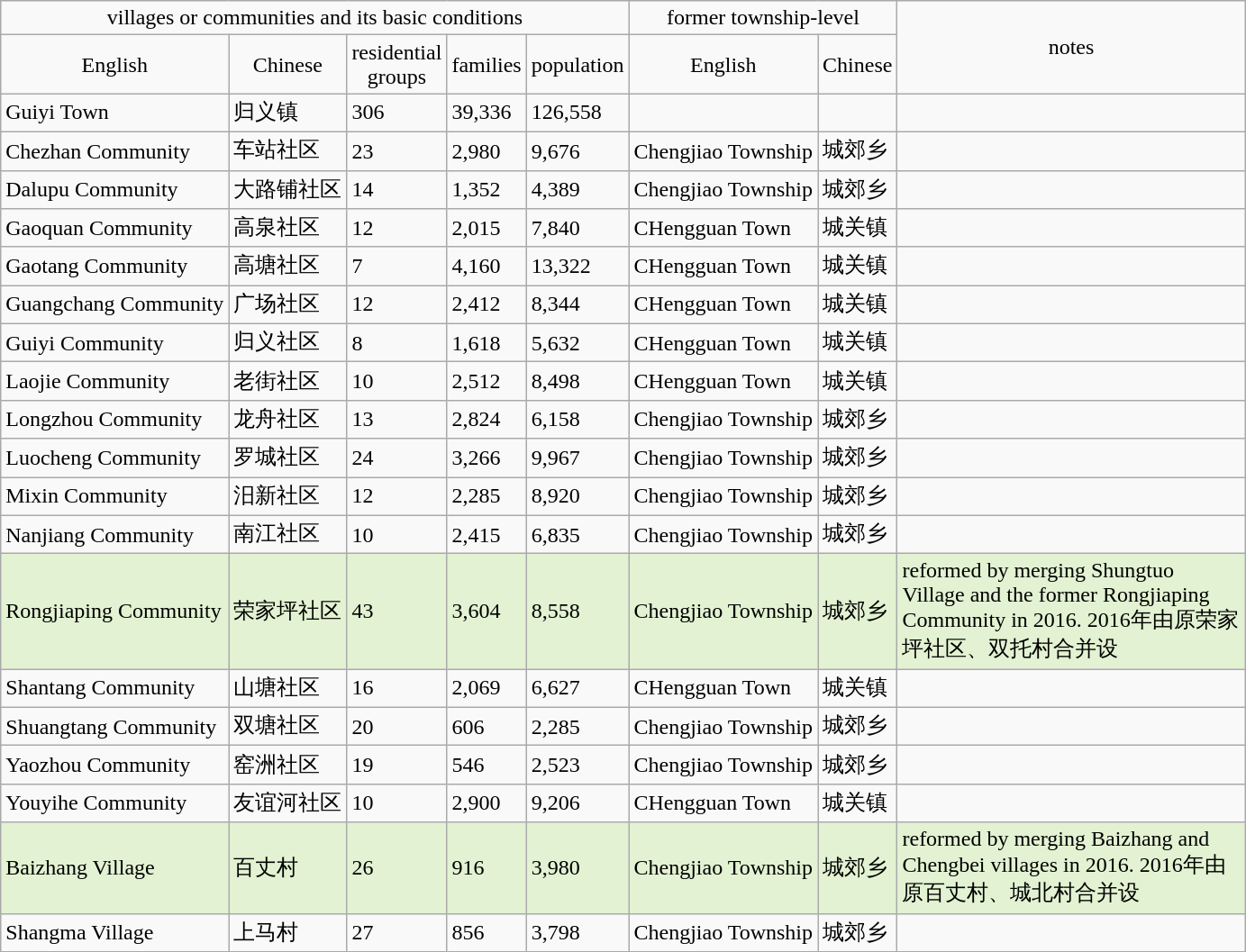<table class="wikitable">
<tr align=center>
<td align=center colspan=5 rowspan=1>villages or communities and its basic conditions</td>
<td align=center colspan=2>former township-level</td>
<td align=center rowspan=2>notes</td>
</tr>
<tr align=center>
<td>English</td>
<td>Chinese</td>
<td>residential<br>groups</td>
<td>families</td>
<td>population</td>
<td>English</td>
<td>Chinese</td>
</tr>
<tr>
<td>Guiyi Town</td>
<td>归义镇</td>
<td>306</td>
<td>39,336</td>
<td>126,558</td>
<td></td>
<td></td>
<td></td>
</tr>
<tr>
<td>Chezhan Community</td>
<td>车站社区</td>
<td>23</td>
<td>2,980</td>
<td>9,676</td>
<td>Chengjiao Township</td>
<td>城郊乡</td>
<td></td>
</tr>
<tr>
<td>Dalupu Community</td>
<td>大路铺社区</td>
<td>14</td>
<td>1,352</td>
<td>4,389</td>
<td>Chengjiao Township</td>
<td>城郊乡</td>
<td></td>
</tr>
<tr>
<td>Gaoquan Community</td>
<td>高泉社区</td>
<td>12</td>
<td>2,015</td>
<td>7,840</td>
<td>CHengguan Town</td>
<td>城关镇</td>
<td></td>
</tr>
<tr>
<td>Gaotang Community</td>
<td>高塘社区</td>
<td>7</td>
<td>4,160</td>
<td>13,322</td>
<td>CHengguan Town</td>
<td>城关镇</td>
<td></td>
</tr>
<tr>
<td>Guangchang Community</td>
<td>广场社区</td>
<td>12</td>
<td>2,412</td>
<td>8,344</td>
<td>CHengguan Town</td>
<td>城关镇</td>
<td></td>
</tr>
<tr>
<td>Guiyi Community</td>
<td>归义社区</td>
<td>8</td>
<td>1,618</td>
<td>5,632</td>
<td>CHengguan Town</td>
<td>城关镇</td>
<td></td>
</tr>
<tr>
<td>Laojie Community</td>
<td>老街社区</td>
<td>10</td>
<td>2,512</td>
<td>8,498</td>
<td>CHengguan Town</td>
<td>城关镇</td>
<td></td>
</tr>
<tr>
<td>Longzhou Community</td>
<td>龙舟社区</td>
<td>13</td>
<td>2,824</td>
<td>6,158</td>
<td>Chengjiao Township</td>
<td>城郊乡</td>
<td></td>
</tr>
<tr>
<td>Luocheng Community</td>
<td>罗城社区</td>
<td>24</td>
<td>3,266</td>
<td>9,967</td>
<td>Chengjiao Township</td>
<td>城郊乡</td>
<td></td>
</tr>
<tr>
<td>Mixin Community</td>
<td>汨新社区</td>
<td>12</td>
<td>2,285</td>
<td>8,920</td>
<td>Chengjiao Township</td>
<td>城郊乡</td>
<td></td>
</tr>
<tr>
<td>Nanjiang Community</td>
<td>南江社区</td>
<td>10</td>
<td>2,415</td>
<td>6,835</td>
<td>Chengjiao Township</td>
<td>城郊乡</td>
<td></td>
</tr>
<tr bgcolor=#E2F2D2>
<td>Rongjiaping Community</td>
<td>荣家坪社区</td>
<td>43</td>
<td>3,604</td>
<td>8,558</td>
<td>Chengjiao Township</td>
<td>城郊乡</td>
<td width=250>reformed by merging Shungtuo Village and the former Rongjiaping Community in 2016. 2016年由原荣家坪社区、双托村合并设</td>
</tr>
<tr>
<td>Shantang Community</td>
<td>山塘社区</td>
<td>16</td>
<td>2,069</td>
<td>6,627</td>
<td>CHengguan Town</td>
<td>城关镇</td>
<td></td>
</tr>
<tr>
<td>Shuangtang Community</td>
<td>双塘社区</td>
<td>20</td>
<td>606</td>
<td>2,285</td>
<td>Chengjiao Township</td>
<td>城郊乡</td>
<td></td>
</tr>
<tr>
<td>Yaozhou Community</td>
<td>窑洲社区</td>
<td>19</td>
<td>546</td>
<td>2,523</td>
<td>Chengjiao Township</td>
<td>城郊乡</td>
<td></td>
</tr>
<tr>
<td>Youyihe Community</td>
<td>友谊河社区</td>
<td>10</td>
<td>2,900</td>
<td>9,206</td>
<td>CHengguan Town</td>
<td>城关镇</td>
<td></td>
</tr>
<tr bgcolor=#E2F2D2>
<td>Baizhang Village</td>
<td>百丈村</td>
<td>26</td>
<td>916</td>
<td>3,980</td>
<td>Chengjiao Township</td>
<td>城郊乡</td>
<td width=250>reformed by merging Baizhang and Chengbei villages in 2016. 2016年由原百丈村、城北村合并设</td>
</tr>
<tr>
<td>Shangma Village</td>
<td>上马村</td>
<td>27</td>
<td>856</td>
<td>3,798</td>
<td>Chengjiao Township</td>
<td>城郊乡</td>
<td></td>
</tr>
</table>
